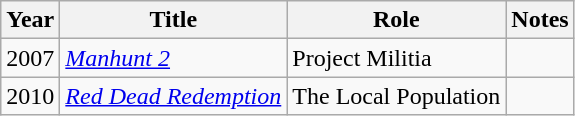<table class="wikitable sortable">
<tr>
<th>Year</th>
<th>Title</th>
<th>Role</th>
<th>Notes</th>
</tr>
<tr>
<td>2007</td>
<td><em><a href='#'>Manhunt 2</a></em></td>
<td>Project Militia</td>
<td></td>
</tr>
<tr>
<td>2010</td>
<td><em><a href='#'>Red Dead Redemption</a></em></td>
<td>The Local Population</td>
<td></td>
</tr>
</table>
